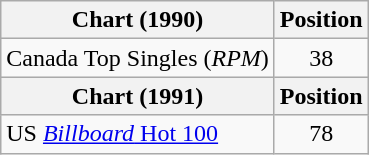<table class="wikitable">
<tr>
<th>Chart (1990)</th>
<th>Position</th>
</tr>
<tr>
<td>Canada Top Singles (<em>RPM</em>)</td>
<td align="center">38</td>
</tr>
<tr>
<th>Chart (1991)</th>
<th>Position</th>
</tr>
<tr>
<td>US <a href='#'><em>Billboard</em> Hot 100</a></td>
<td style="text-align:center;">78</td>
</tr>
</table>
